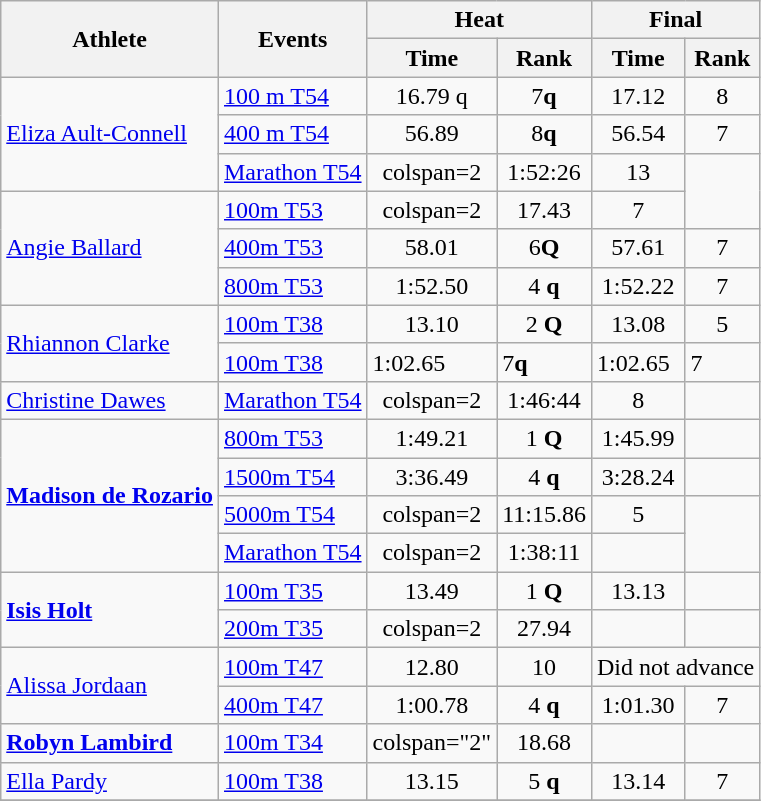<table class=wikitable>
<tr>
<th rowspan="2">Athlete</th>
<th rowspan="2">Events</th>
<th colspan="2">Heat</th>
<th colspan="2">Final</th>
</tr>
<tr>
<th>Time</th>
<th>Rank</th>
<th>Time</th>
<th>Rank</th>
</tr>
<tr align=center>
<td rowspan=3 align=left><a href='#'>Eliza Ault-Connell</a></td>
<td align=left><a href='#'>100 m T54</a></td>
<td>16.79 q</td>
<td>7<strong>q</strong></td>
<td>17.12</td>
<td>8</td>
</tr>
<tr align=center>
<td align=left><a href='#'>400 m T54</a></td>
<td>56.89</td>
<td>8<strong>q</strong></td>
<td>56.54</td>
<td>7</td>
</tr>
<tr align=center>
<td align=left><a href='#'>Marathon T54</a></td>
<td>colspan=2 </td>
<td>1:52:26</td>
<td>13</td>
</tr>
<tr align=center>
<td rowspan=3 align=left><a href='#'>Angie Ballard</a></td>
<td align=left><a href='#'>100m T53</a></td>
<td>colspan=2 </td>
<td>17.43</td>
<td>7</td>
</tr>
<tr align=center>
<td align=left><a href='#'>400m T53</a></td>
<td>58.01</td>
<td>6<strong>Q</strong></td>
<td>57.61</td>
<td>7</td>
</tr>
<tr align=center>
<td align=left><a href='#'>800m T53</a></td>
<td>1:52.50</td>
<td>4 <strong>q</strong></td>
<td>1:52.22</td>
<td>7</td>
</tr>
<tr align=center>
<td rowspan=2 align=left><a href='#'>Rhiannon Clarke</a></td>
<td align=left><a href='#'>100m T38</a></td>
<td>13.10</td>
<td>2 <strong>Q</strong></td>
<td>13.08</td>
<td>5</td>
</tr>
<tr>
<td align=left><a href='#'>100m T38</a></td>
<td>1:02.65</td>
<td>7<strong>q</strong></td>
<td>1:02.65 </td>
<td>7</td>
</tr>
<tr align=center>
<td align=left><a href='#'>Christine Dawes</a></td>
<td align=left><a href='#'>Marathon T54</a></td>
<td>colspan=2 </td>
<td>1:46:44</td>
<td>8</td>
</tr>
<tr align=center>
<td rowspan=4 align=left><strong><a href='#'>Madison de Rozario</a></strong></td>
<td align=left><a href='#'>800m T53</a></td>
<td>1:49.21</td>
<td>1 <strong>Q</strong></td>
<td>1:45.99</td>
<td></td>
</tr>
<tr align=center>
<td align=left><a href='#'>1500m T54</a></td>
<td>3:36.49</td>
<td>4 <strong>q</strong></td>
<td>3:28.24</td>
<td></td>
</tr>
<tr align=center>
<td align=left><a href='#'>5000m T54</a></td>
<td>colspan=2 </td>
<td>11:15.86</td>
<td>5</td>
</tr>
<tr align=center>
<td align=left><a href='#'>Marathon T54</a></td>
<td>colspan=2 </td>
<td>1:38:11 </td>
<td></td>
</tr>
<tr align=center>
<td rowspan=2 align=left><strong><a href='#'>Isis Holt</a></strong></td>
<td align=left><a href='#'>100m T35</a></td>
<td>13.49</td>
<td>1 <strong>Q</strong></td>
<td>13.13</td>
<td></td>
</tr>
<tr align=center>
<td align=left><a href='#'>200m T35</a></td>
<td>colspan=2 </td>
<td>27.94</td>
<td></td>
</tr>
<tr align=center>
<td rowspan=2 align=left><a href='#'>Alissa Jordaan</a></td>
<td align=left><a href='#'>100m T47</a></td>
<td>12.80</td>
<td>10</td>
<td align="center" colspan=2>Did not advance</td>
</tr>
<tr align=center>
<td align=left><a href='#'>400m T47</a></td>
<td>1:00.78</td>
<td>4 <strong>q</strong></td>
<td>1:01.30</td>
<td>7</td>
</tr>
<tr align=center>
<td align=left><strong><a href='#'>Robyn Lambird</a></strong></td>
<td align=left><a href='#'>100m T34</a></td>
<td>colspan="2" </td>
<td>18.68</td>
<td></td>
</tr>
<tr align=center>
<td align=left><a href='#'>Ella Pardy</a></td>
<td align=left><a href='#'>100m T38</a></td>
<td>13.15</td>
<td>5 <strong>q</strong></td>
<td>13.14</td>
<td>7</td>
</tr>
<tr>
</tr>
</table>
